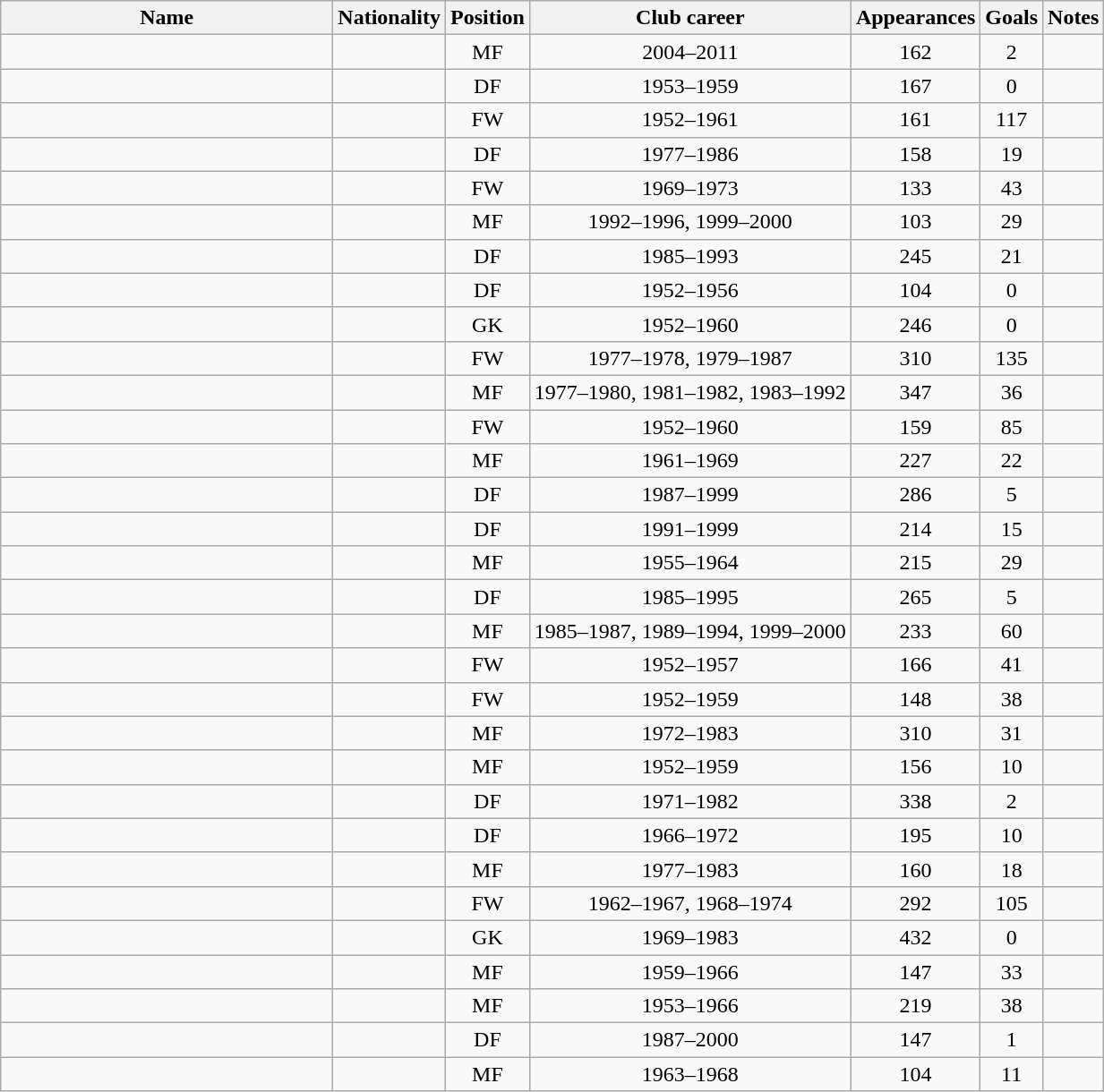<table class="wikitable sortable" style="text-align: center;">
<tr>
<th style="width:15em">Name</th>
<th>Nationality</th>
<th>Position</th>
<th>Club career</th>
<th>Appearances</th>
<th>Goals</th>
<th>Notes</th>
</tr>
<tr>
<td align="left"></td>
<td align="left"></td>
<td>MF</td>
<td>2004–2011</td>
<td>162</td>
<td>2</td>
<td></td>
</tr>
<tr>
<td align="left"></td>
<td align="left"></td>
<td>DF</td>
<td>1953–1959</td>
<td>167</td>
<td>0</td>
<td></td>
</tr>
<tr>
<td align="left"></td>
<td align="left"></td>
<td>FW</td>
<td>1952–1961</td>
<td>161</td>
<td>117</td>
<td></td>
</tr>
<tr>
<td align="left"></td>
<td align="left"></td>
<td>DF</td>
<td>1977–1986</td>
<td>158</td>
<td>19</td>
<td></td>
</tr>
<tr>
<td align="left"></td>
<td align="left"></td>
<td>FW</td>
<td>1969–1973</td>
<td>133</td>
<td>43</td>
<td></td>
</tr>
<tr>
<td align="left"></td>
<td align="left"></td>
<td>MF</td>
<td>1992–1996, 1999–2000</td>
<td>103</td>
<td>29</td>
<td></td>
</tr>
<tr>
<td align="left"></td>
<td align="left"></td>
<td>DF</td>
<td>1985–1993</td>
<td>245</td>
<td>21</td>
<td></td>
</tr>
<tr>
<td align="left"></td>
<td align="left"></td>
<td>DF</td>
<td>1952–1956</td>
<td>104</td>
<td>0</td>
<td></td>
</tr>
<tr>
<td align="left"></td>
<td align="left"></td>
<td>GK</td>
<td>1952–1960</td>
<td>246</td>
<td>0</td>
<td></td>
</tr>
<tr>
<td align="left"></td>
<td align="left"></td>
<td>FW</td>
<td>1977–1978, 1979–1987</td>
<td>310</td>
<td>135</td>
<td></td>
</tr>
<tr>
<td align="left"></td>
<td align="left"></td>
<td>MF</td>
<td>1977–1980, 1981–1982, 1983–1992</td>
<td>347</td>
<td>36</td>
<td></td>
</tr>
<tr>
<td align="left"></td>
<td align="left"></td>
<td>FW</td>
<td>1952–1960</td>
<td>159</td>
<td>85</td>
<td></td>
</tr>
<tr>
<td align="left"></td>
<td align="left"></td>
<td>MF</td>
<td>1961–1969</td>
<td>227</td>
<td>22</td>
<td></td>
</tr>
<tr>
<td align="left"></td>
<td align="left"></td>
<td>DF</td>
<td>1987–1999</td>
<td>286</td>
<td>5</td>
<td></td>
</tr>
<tr>
<td align="left"></td>
<td align="left"></td>
<td>DF</td>
<td>1991–1999</td>
<td>214</td>
<td>15</td>
<td></td>
</tr>
<tr>
<td align="left"></td>
<td align="left"></td>
<td>MF</td>
<td>1955–1964</td>
<td>215</td>
<td>29</td>
<td></td>
</tr>
<tr>
<td align="left"></td>
<td align="left"></td>
<td>DF</td>
<td>1985–1995</td>
<td>265</td>
<td>5</td>
<td></td>
</tr>
<tr>
<td align="left"></td>
<td align="left"></td>
<td>MF</td>
<td>1985–1987, 1989–1994, 1999–2000</td>
<td>233</td>
<td>60</td>
<td></td>
</tr>
<tr>
<td align="left"></td>
<td align="left"></td>
<td>FW</td>
<td>1952–1957</td>
<td>166</td>
<td>41</td>
<td></td>
</tr>
<tr>
<td align="left"></td>
<td align="left"></td>
<td>FW</td>
<td>1952–1959</td>
<td>148</td>
<td>38</td>
<td></td>
</tr>
<tr>
<td align="left"></td>
<td align="left"></td>
<td>MF</td>
<td>1972–1983</td>
<td>310</td>
<td>31</td>
<td></td>
</tr>
<tr>
<td align="left"></td>
<td align="left"></td>
<td>MF</td>
<td>1952–1959</td>
<td>156</td>
<td>10</td>
<td></td>
</tr>
<tr>
<td align="left"></td>
<td align="left"></td>
<td>DF</td>
<td>1971–1982</td>
<td>338</td>
<td>2</td>
<td></td>
</tr>
<tr>
<td align="left"></td>
<td align="left"></td>
<td>DF</td>
<td>1966–1972</td>
<td>195</td>
<td>10</td>
<td></td>
</tr>
<tr>
<td align="left"></td>
<td align="left"></td>
<td>MF</td>
<td>1977–1983</td>
<td>160</td>
<td>18</td>
<td></td>
</tr>
<tr>
<td align="left"></td>
<td align="left"></td>
<td>FW</td>
<td>1962–1967, 1968–1974</td>
<td>292</td>
<td>105</td>
<td></td>
</tr>
<tr>
<td align="left"></td>
<td align="left"></td>
<td>GK</td>
<td>1969–1983</td>
<td>432</td>
<td>0</td>
<td></td>
</tr>
<tr>
<td align="left"></td>
<td align="left"></td>
<td>MF</td>
<td>1959–1966</td>
<td>147</td>
<td>33</td>
<td></td>
</tr>
<tr>
<td align="left"></td>
<td align="left"></td>
<td>MF</td>
<td>1953–1966</td>
<td>219</td>
<td>38</td>
<td></td>
</tr>
<tr>
<td align="left"></td>
<td align="left"></td>
<td>DF</td>
<td>1987–2000</td>
<td>147</td>
<td>1</td>
<td></td>
</tr>
<tr>
<td align="left"></td>
<td align="left"></td>
<td>MF</td>
<td>1963–1968</td>
<td>104</td>
<td>11</td>
<td></td>
</tr>
</table>
